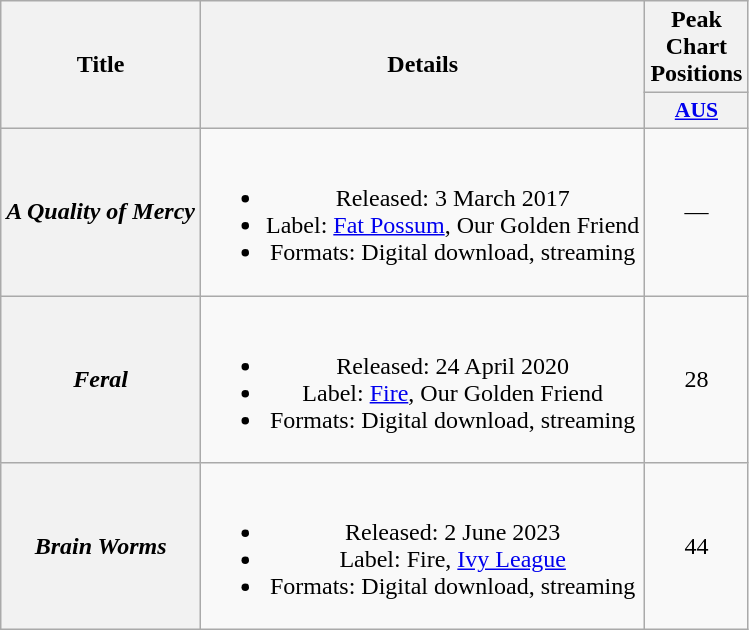<table class="wikitable plainrowheaders" style="text-align:center;">
<tr>
<th scope="col" rowspan="2">Title</th>
<th scope="col" rowspan="2">Details</th>
<th scope="col" colspan="1">Peak Chart Positions</th>
</tr>
<tr>
<th scope="col" style="width:3em;font-size:90%"><a href='#'>AUS</a><br></th>
</tr>
<tr>
<th scope="row"><em>A Quality of Mercy</em></th>
<td><br><ul><li>Released: 3 March 2017</li><li>Label: <a href='#'>Fat Possum</a>, Our Golden Friend</li><li>Formats: Digital download, streaming</li></ul></td>
<td>—</td>
</tr>
<tr>
<th scope="row"><em>Feral</em></th>
<td><br><ul><li>Released: 24 April 2020</li><li>Label: <a href='#'>Fire</a>, Our Golden Friend</li><li>Formats: Digital download, streaming</li></ul></td>
<td>28</td>
</tr>
<tr>
<th scope="row"><em>Brain Worms</em></th>
<td><br><ul><li>Released: 2 June 2023</li><li>Label: Fire, <a href='#'>Ivy League</a></li><li>Formats: Digital download, streaming</li></ul></td>
<td>44</td>
</tr>
</table>
